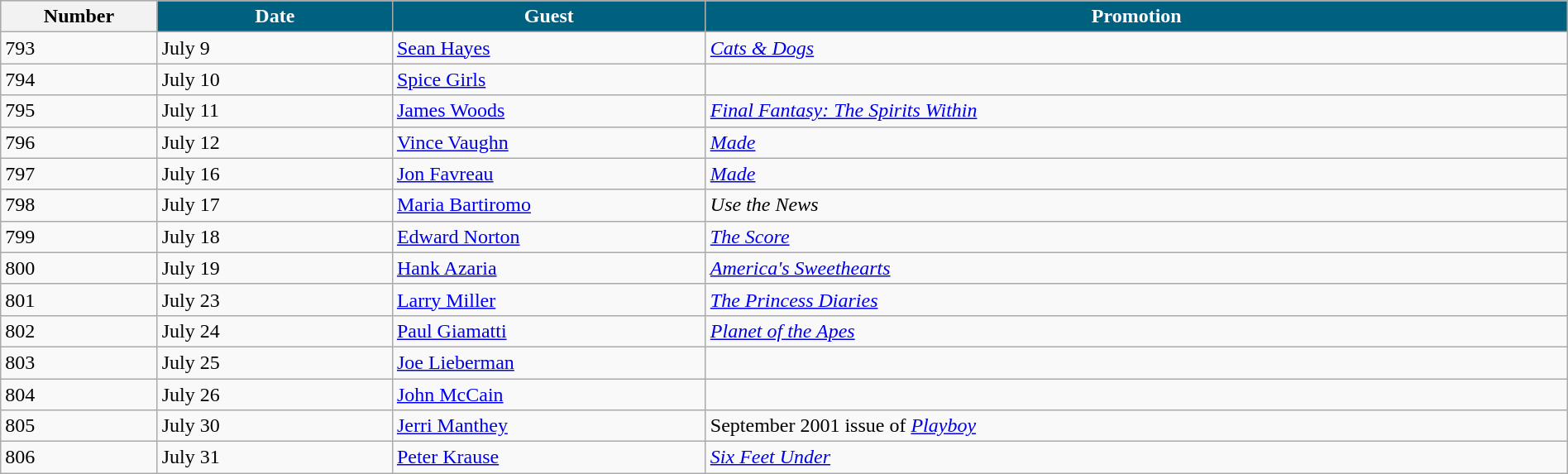<table class="wikitable" width="100%">
<tr bgcolor="#CCCCCC">
<th>Number</th>
<th width="15%" style="background:#006080; color:#FFFFFF">Date</th>
<th width="20%" style="background:#006080; color:#FFFFFF">Guest</th>
<th width="55%" style="background:#006080; color:#FFFFFF">Promotion</th>
</tr>
<tr>
<td>793</td>
<td>July 9</td>
<td><a href='#'>Sean Hayes</a></td>
<td><em><a href='#'>Cats & Dogs</a></em></td>
</tr>
<tr>
<td>794</td>
<td>July 10</td>
<td><a href='#'>Spice Girls</a></td>
<td></td>
</tr>
<tr>
<td>795</td>
<td>July 11</td>
<td><a href='#'>James Woods</a></td>
<td><em><a href='#'>Final Fantasy: The Spirits Within</a></em></td>
</tr>
<tr>
<td>796</td>
<td>July 12</td>
<td><a href='#'>Vince Vaughn</a></td>
<td><em><a href='#'>Made</a></em></td>
</tr>
<tr>
<td>797</td>
<td>July 16</td>
<td><a href='#'>Jon Favreau</a></td>
<td><em><a href='#'>Made</a></em></td>
</tr>
<tr>
<td>798</td>
<td>July 17</td>
<td><a href='#'>Maria Bartiromo</a></td>
<td><em>Use the News</em></td>
</tr>
<tr>
<td>799</td>
<td>July 18</td>
<td><a href='#'>Edward Norton</a></td>
<td><em><a href='#'>The Score</a></em></td>
</tr>
<tr>
<td>800</td>
<td>July 19</td>
<td><a href='#'>Hank Azaria</a></td>
<td><em><a href='#'>America's Sweethearts</a></em></td>
</tr>
<tr>
<td>801</td>
<td>July 23</td>
<td><a href='#'>Larry Miller</a></td>
<td><em><a href='#'>The Princess Diaries</a></em></td>
</tr>
<tr>
<td>802</td>
<td>July 24</td>
<td><a href='#'>Paul Giamatti</a></td>
<td><em><a href='#'>Planet of the Apes</a></em></td>
</tr>
<tr>
<td>803</td>
<td>July 25</td>
<td><a href='#'>Joe Lieberman</a></td>
<td></td>
</tr>
<tr>
<td>804</td>
<td>July 26</td>
<td><a href='#'>John McCain</a></td>
<td></td>
</tr>
<tr>
<td>805</td>
<td>July 30</td>
<td><a href='#'>Jerri Manthey</a></td>
<td>September 2001 issue of <em><a href='#'>Playboy</a></em></td>
</tr>
<tr>
<td>806</td>
<td>July 31</td>
<td><a href='#'>Peter Krause</a></td>
<td><em><a href='#'>Six Feet Under</a></em></td>
</tr>
</table>
